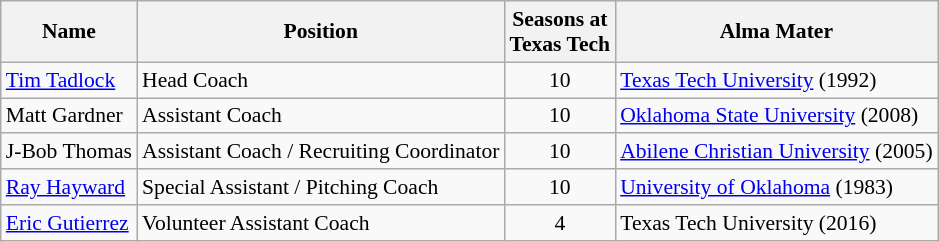<table class="wikitable" border="1" style="font-size:90%;">
<tr>
<th>Name</th>
<th>Position</th>
<th>Seasons at<br>Texas Tech</th>
<th>Alma Mater</th>
</tr>
<tr>
<td><a href='#'>Tim Tadlock</a></td>
<td>Head Coach</td>
<td align=center>10</td>
<td><a href='#'>Texas Tech University</a> (1992)</td>
</tr>
<tr>
<td>Matt Gardner</td>
<td>Assistant Coach</td>
<td align=center>10</td>
<td><a href='#'>Oklahoma State University</a> (2008)</td>
</tr>
<tr>
<td>J-Bob Thomas</td>
<td>Assistant Coach / Recruiting Coordinator</td>
<td align=center>10</td>
<td><a href='#'>Abilene Christian University</a> (2005)</td>
</tr>
<tr>
<td><a href='#'>Ray Hayward</a></td>
<td>Special Assistant / Pitching Coach</td>
<td align=center>10</td>
<td><a href='#'>University of Oklahoma</a> (1983)</td>
</tr>
<tr>
<td><a href='#'>Eric Gutierrez</a></td>
<td>Volunteer Assistant Coach</td>
<td align=center>4</td>
<td>Texas Tech University (2016)</td>
</tr>
</table>
